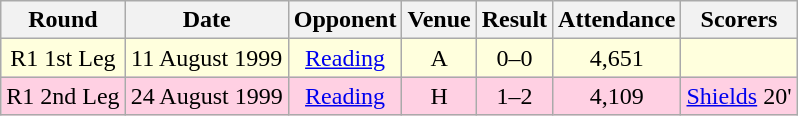<table class= "wikitable " style="font-size:100%; text-align:center">
<tr>
<th>Round</th>
<th>Date</th>
<th>Opponent</th>
<th>Venue</th>
<th>Result</th>
<th>Attendance</th>
<th>Scorers</th>
</tr>
<tr style="background: #ffffdd;">
<td>R1 1st Leg</td>
<td>11 August 1999</td>
<td><a href='#'>Reading</a></td>
<td>A</td>
<td>0–0</td>
<td>4,651</td>
<td></td>
</tr>
<tr style="background: #ffd0e3;">
<td>R1 2nd Leg</td>
<td>24 August 1999</td>
<td><a href='#'>Reading</a></td>
<td>H</td>
<td>1–2</td>
<td>4,109</td>
<td><a href='#'>Shields</a> 20'</td>
</tr>
</table>
